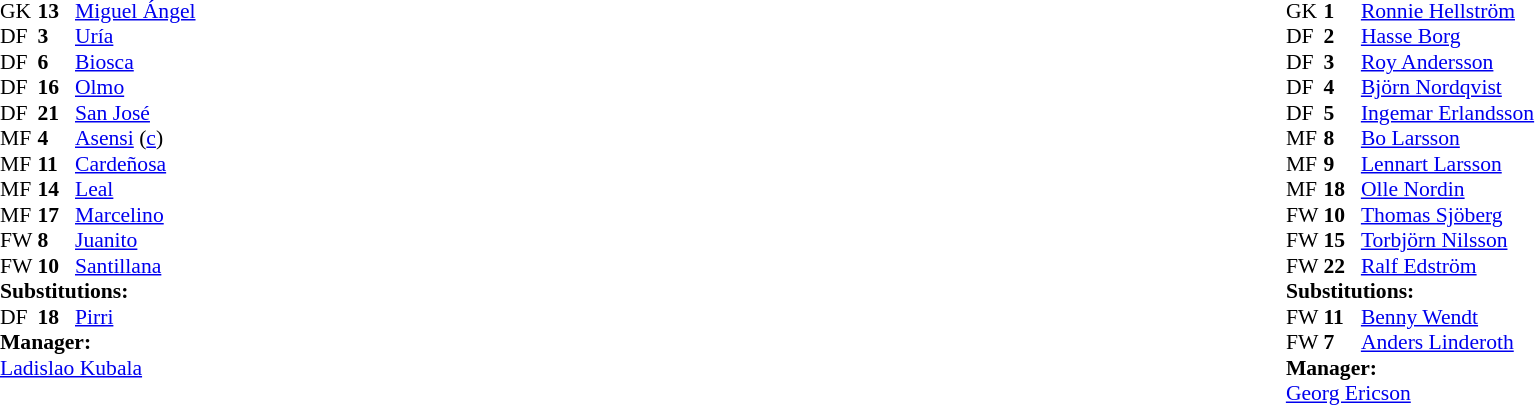<table width="100%">
<tr>
<td valign="top" width="50%"><br><table width="100%">
<tr>
<td valign="top" width="50%"><br><table style="font-size: 90%" cellspacing="0" cellpadding="0">
<tr>
<th width="25"></th>
<th width="25"></th>
</tr>
<tr>
<td>GK</td>
<td><strong>13</strong></td>
<td><a href='#'>Miguel Ángel</a></td>
</tr>
<tr>
<td>DF</td>
<td><strong>3</strong></td>
<td><a href='#'>Uría</a></td>
</tr>
<tr>
<td>DF</td>
<td><strong>6</strong></td>
<td><a href='#'>Biosca</a></td>
</tr>
<tr>
<td>DF</td>
<td><strong>16</strong></td>
<td><a href='#'>Olmo</a></td>
<td></td>
<td></td>
</tr>
<tr>
<td>DF</td>
<td><strong>21</strong></td>
<td><a href='#'>San José</a></td>
</tr>
<tr>
<td>MF</td>
<td><strong>4</strong></td>
<td><a href='#'>Asensi</a> (<a href='#'>c</a>)</td>
</tr>
<tr>
<td>MF</td>
<td><strong>11</strong></td>
<td><a href='#'>Cardeñosa</a></td>
</tr>
<tr>
<td>MF</td>
<td><strong>14</strong></td>
<td><a href='#'>Leal</a></td>
</tr>
<tr>
<td>MF</td>
<td><strong>17</strong></td>
<td><a href='#'>Marcelino</a></td>
</tr>
<tr>
<td>FW</td>
<td><strong>8</strong></td>
<td><a href='#'>Juanito</a></td>
</tr>
<tr>
<td>FW</td>
<td><strong>10</strong></td>
<td><a href='#'>Santillana</a></td>
</tr>
<tr>
<td colspan=3><strong>Substitutions:</strong></td>
</tr>
<tr>
<td>DF</td>
<td><strong>18</strong></td>
<td><a href='#'>Pirri</a></td>
<td></td>
<td></td>
</tr>
<tr>
<td colspan=3><strong>Manager:</strong></td>
</tr>
<tr>
<td colspan=3><a href='#'>Ladislao Kubala</a></td>
</tr>
</table>
</td>
<td valign="top" width="50%"><br><table style="font-size: 90%" cellspacing="0" cellpadding="0" align="center">
<tr>
<th width="25"></th>
<th width="25"></th>
</tr>
<tr>
<td>GK</td>
<td><strong>1</strong></td>
<td><a href='#'>Ronnie Hellström</a></td>
</tr>
<tr>
<td>DF</td>
<td><strong>2</strong></td>
<td><a href='#'>Hasse Borg</a></td>
<td></td>
</tr>
<tr>
<td>DF</td>
<td><strong>3</strong></td>
<td><a href='#'>Roy Andersson</a></td>
</tr>
<tr>
<td>DF</td>
<td><strong>4</strong></td>
<td><a href='#'>Björn Nordqvist</a></td>
</tr>
<tr>
<td>DF</td>
<td><strong>5</strong></td>
<td><a href='#'>Ingemar Erlandsson</a></td>
</tr>
<tr>
<td>MF</td>
<td><strong>8</strong></td>
<td><a href='#'>Bo Larsson</a></td>
</tr>
<tr>
<td>MF</td>
<td><strong>9</strong></td>
<td><a href='#'>Lennart Larsson</a></td>
</tr>
<tr>
<td>MF</td>
<td><strong>18</strong></td>
<td><a href='#'>Olle Nordin</a></td>
</tr>
<tr>
<td>FW</td>
<td><strong>10</strong></td>
<td><a href='#'>Thomas Sjöberg</a></td>
<td></td>
<td></td>
</tr>
<tr>
<td>FW</td>
<td><strong>15</strong></td>
<td><a href='#'>Torbjörn Nilsson</a></td>
</tr>
<tr>
<td>FW</td>
<td><strong>22</strong></td>
<td><a href='#'>Ralf Edström</a></td>
<td></td>
<td></td>
</tr>
<tr>
<td colspan=3><strong>Substitutions:</strong></td>
</tr>
<tr>
<td>FW</td>
<td><strong>11</strong></td>
<td><a href='#'>Benny Wendt</a></td>
<td></td>
<td></td>
</tr>
<tr>
<td>FW</td>
<td><strong>7</strong></td>
<td><a href='#'>Anders Linderoth</a></td>
<td></td>
<td></td>
</tr>
<tr>
<td colspan=3><strong>Manager:</strong></td>
</tr>
<tr>
<td colspan=3><a href='#'>Georg Ericson</a></td>
</tr>
<tr>
</tr>
</table>
</td>
</tr>
</table>
</td>
</tr>
<tr>
</tr>
</table>
